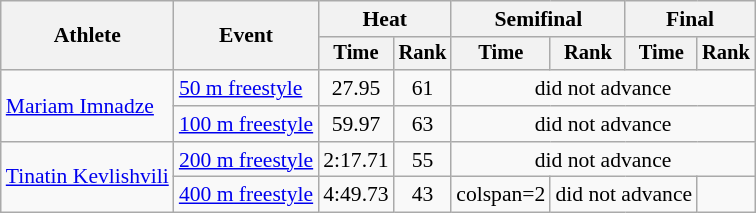<table class="wikitable" style="text-align:center; font-size:90%">
<tr>
<th rowspan="2">Athlete</th>
<th rowspan="2">Event</th>
<th colspan="2">Heat</th>
<th colspan="2">Semifinal</th>
<th colspan="2">Final</th>
</tr>
<tr style="font-size:95%">
<th>Time</th>
<th>Rank</th>
<th>Time</th>
<th>Rank</th>
<th>Time</th>
<th>Rank</th>
</tr>
<tr>
<td align=left rowspan=2><a href='#'>Mariam Imnadze</a></td>
<td align=left><a href='#'>50 m freestyle</a></td>
<td>27.95</td>
<td>61</td>
<td colspan=4>did not advance</td>
</tr>
<tr>
<td align=left><a href='#'>100 m freestyle</a></td>
<td>59.97</td>
<td>63</td>
<td colspan=4>did not advance</td>
</tr>
<tr>
<td align=left rowspan=2><a href='#'>Tinatin Kevlishvili</a></td>
<td align=left><a href='#'>200 m freestyle</a></td>
<td>2:17.71</td>
<td>55</td>
<td colspan=4>did not advance</td>
</tr>
<tr>
<td align=left><a href='#'>400 m freestyle</a></td>
<td>4:49.73</td>
<td>43</td>
<td>colspan=2 </td>
<td colspan=2>did not advance</td>
</tr>
</table>
